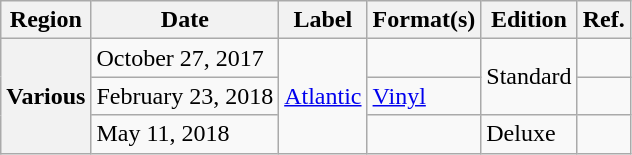<table class="wikitable plainrowheaders">
<tr>
<th scope="col">Region</th>
<th scope="col">Date</th>
<th scope="col">Label</th>
<th scope="col">Format(s)</th>
<th scope="col">Edition</th>
<th scope="col">Ref.</th>
</tr>
<tr>
<th scope="row" rowspan="3">Various</th>
<td>October 27, 2017</td>
<td rowspan="3"><a href='#'>Atlantic</a></td>
<td></td>
<td rowspan="2">Standard</td>
<td></td>
</tr>
<tr>
<td>February 23, 2018</td>
<td><a href='#'>Vinyl</a></td>
<td></td>
</tr>
<tr>
<td>May 11, 2018</td>
<td></td>
<td>Deluxe</td>
<td></td>
</tr>
</table>
